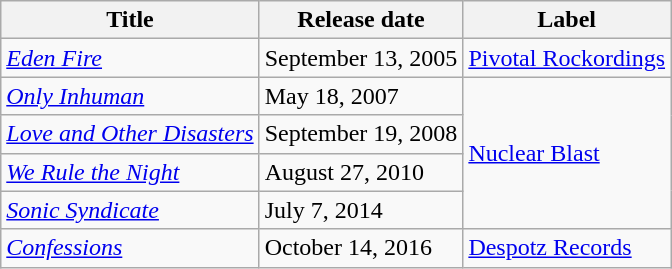<table class="wikitable" border="1">
<tr>
<th>Title</th>
<th>Release date</th>
<th>Label</th>
</tr>
<tr>
<td><em><a href='#'>Eden Fire</a></em></td>
<td>September 13, 2005</td>
<td><a href='#'>Pivotal Rockordings</a></td>
</tr>
<tr>
<td><em><a href='#'>Only Inhuman</a></em></td>
<td>May 18, 2007</td>
<td rowspan="4"><a href='#'>Nuclear Blast</a></td>
</tr>
<tr>
<td><em><a href='#'>Love and Other Disasters</a></em></td>
<td>September 19, 2008</td>
</tr>
<tr>
<td><em><a href='#'>We Rule the Night</a></em></td>
<td>August 27, 2010</td>
</tr>
<tr>
<td><em><a href='#'>Sonic Syndicate</a></em></td>
<td>July 7, 2014</td>
</tr>
<tr>
<td><em><a href='#'>Confessions</a></em></td>
<td>October 14, 2016</td>
<td><a href='#'>Despotz Records</a></td>
</tr>
</table>
